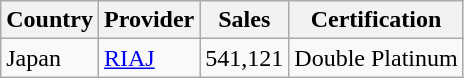<table class="wikitable" border="1">
<tr>
<th>Country</th>
<th>Provider</th>
<th>Sales</th>
<th>Certification</th>
</tr>
<tr>
<td>Japan</td>
<td><a href='#'>RIAJ</a></td>
<td>541,121</td>
<td>Double Platinum</td>
</tr>
</table>
